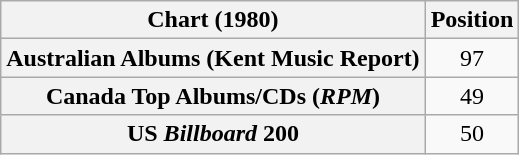<table class="wikitable sortable plainrowheaders" style="text-align:center">
<tr>
<th scope="col">Chart (1980)</th>
<th scope="col">Position</th>
</tr>
<tr>
<th scope="row">Australian Albums (Kent Music Report)</th>
<td>97</td>
</tr>
<tr>
<th scope="row">Canada Top Albums/CDs (<em>RPM</em>)</th>
<td>49</td>
</tr>
<tr>
<th scope="row">US <em>Billboard</em> 200</th>
<td>50</td>
</tr>
</table>
